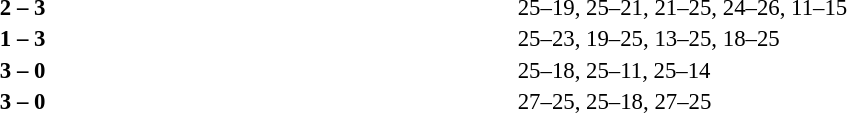<table width=100% cellspacing=1>
<tr>
<th width=20%></th>
<th width=12%></th>
<th width=20%></th>
<th width=33%></th>
<td></td>
</tr>
<tr style=font-size:95%>
<td align=right></td>
<td align=center><strong>2 – 3</strong></td>
<td><strong></strong></td>
<td>25–19, 25–21, 21–25, 24–26, 11–15</td>
<td></td>
</tr>
<tr style=font-size:95%>
<td align=right></td>
<td align=center><strong>1 – 3</strong></td>
<td><strong></strong></td>
<td>25–23, 19–25, 13–25, 18–25</td>
<td></td>
</tr>
<tr style=font-size:95%>
<td align=right><strong></strong></td>
<td align=center><strong>3 – 0</strong></td>
<td></td>
<td>25–18, 25–11, 25–14</td>
<td></td>
</tr>
<tr style=font-size:95%>
<td align=right><strong></strong></td>
<td align=center><strong>3 – 0</strong></td>
<td></td>
<td>27–25, 25–18, 27–25</td>
</tr>
</table>
